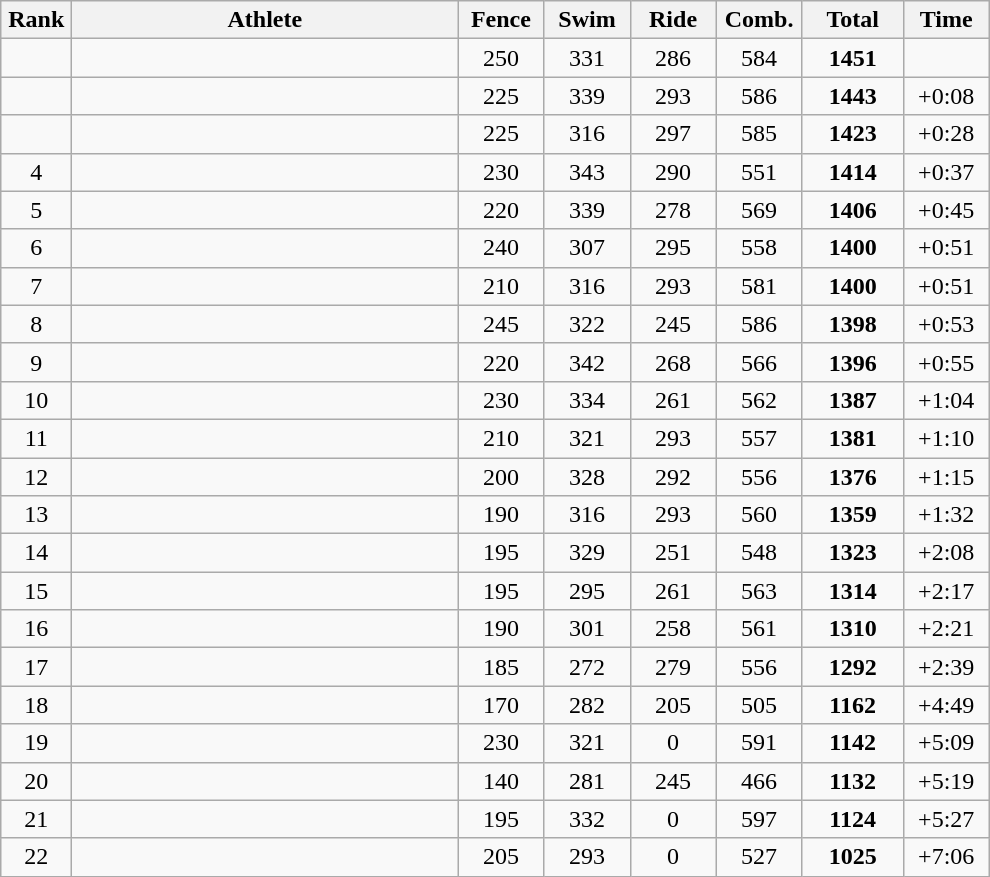<table class=wikitable style="text-align:center">
<tr>
<th width=40>Rank</th>
<th width=250>Athlete</th>
<th width=50>Fence</th>
<th width=50>Swim</th>
<th width=50>Ride</th>
<th width=50>Comb.</th>
<th width=60>Total</th>
<th width=50>Time</th>
</tr>
<tr>
<td></td>
<td align=left></td>
<td>250</td>
<td>331</td>
<td>286</td>
<td>584</td>
<td><strong>1451</strong></td>
<td></td>
</tr>
<tr>
<td></td>
<td align=left></td>
<td>225</td>
<td>339</td>
<td>293</td>
<td>586</td>
<td><strong>1443</strong></td>
<td>+0:08</td>
</tr>
<tr>
<td></td>
<td align=left></td>
<td>225</td>
<td>316</td>
<td>297</td>
<td>585</td>
<td><strong>1423</strong></td>
<td>+0:28</td>
</tr>
<tr>
<td>4</td>
<td align=left></td>
<td>230</td>
<td>343</td>
<td>290</td>
<td>551</td>
<td><strong>1414</strong></td>
<td>+0:37</td>
</tr>
<tr>
<td>5</td>
<td align=left></td>
<td>220</td>
<td>339</td>
<td>278</td>
<td>569</td>
<td><strong>1406</strong></td>
<td>+0:45</td>
</tr>
<tr>
<td>6</td>
<td align=left></td>
<td>240</td>
<td>307</td>
<td>295</td>
<td>558</td>
<td><strong>1400</strong></td>
<td>+0:51</td>
</tr>
<tr>
<td>7</td>
<td align=left></td>
<td>210</td>
<td>316</td>
<td>293</td>
<td>581</td>
<td><strong>1400</strong></td>
<td>+0:51</td>
</tr>
<tr>
<td>8</td>
<td align=left></td>
<td>245</td>
<td>322</td>
<td>245</td>
<td>586</td>
<td><strong>1398</strong></td>
<td>+0:53</td>
</tr>
<tr>
<td>9</td>
<td align=left></td>
<td>220</td>
<td>342</td>
<td>268</td>
<td>566</td>
<td><strong>1396</strong></td>
<td>+0:55</td>
</tr>
<tr>
<td>10</td>
<td align=left></td>
<td>230</td>
<td>334</td>
<td>261</td>
<td>562</td>
<td><strong>1387</strong></td>
<td>+1:04</td>
</tr>
<tr>
<td>11</td>
<td align=left></td>
<td>210</td>
<td>321</td>
<td>293</td>
<td>557</td>
<td><strong>1381</strong></td>
<td>+1:10</td>
</tr>
<tr>
<td>12</td>
<td align=left></td>
<td>200</td>
<td>328</td>
<td>292</td>
<td>556</td>
<td><strong>1376</strong></td>
<td>+1:15</td>
</tr>
<tr>
<td>13</td>
<td align=left></td>
<td>190</td>
<td>316</td>
<td>293</td>
<td>560</td>
<td><strong>1359</strong></td>
<td>+1:32</td>
</tr>
<tr>
<td>14</td>
<td align=left></td>
<td>195</td>
<td>329</td>
<td>251</td>
<td>548</td>
<td><strong>1323</strong></td>
<td>+2:08</td>
</tr>
<tr>
<td>15</td>
<td align=left></td>
<td>195</td>
<td>295</td>
<td>261</td>
<td>563</td>
<td><strong>1314</strong></td>
<td>+2:17</td>
</tr>
<tr>
<td>16</td>
<td align=left></td>
<td>190</td>
<td>301</td>
<td>258</td>
<td>561</td>
<td><strong>1310</strong></td>
<td>+2:21</td>
</tr>
<tr>
<td>17</td>
<td align=left></td>
<td>185</td>
<td>272</td>
<td>279</td>
<td>556</td>
<td><strong>1292</strong></td>
<td>+2:39</td>
</tr>
<tr>
<td>18</td>
<td align=left></td>
<td>170</td>
<td>282</td>
<td>205</td>
<td>505</td>
<td><strong>1162</strong></td>
<td>+4:49</td>
</tr>
<tr>
<td>19</td>
<td align=left></td>
<td>230</td>
<td>321</td>
<td>0</td>
<td>591</td>
<td><strong>1142</strong></td>
<td>+5:09</td>
</tr>
<tr>
<td>20</td>
<td align=left></td>
<td>140</td>
<td>281</td>
<td>245</td>
<td>466</td>
<td><strong>1132</strong></td>
<td>+5:19</td>
</tr>
<tr>
<td>21</td>
<td align=left></td>
<td>195</td>
<td>332</td>
<td>0</td>
<td>597</td>
<td><strong>1124</strong></td>
<td>+5:27</td>
</tr>
<tr>
<td>22</td>
<td align=left></td>
<td>205</td>
<td>293</td>
<td>0</td>
<td>527</td>
<td><strong>1025</strong></td>
<td>+7:06</td>
</tr>
</table>
